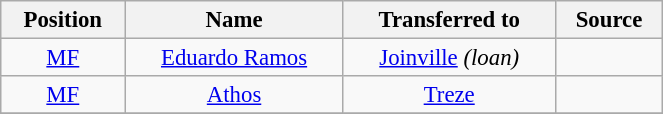<table class="wikitable" style="text-align:center; font-size:95%; width:35%;">
<tr>
<th style="background:#00000; color:black; text-align:center;">Position</th>
<th style="background:#00000; color:black; text-align:center;">Name</th>
<th style="background:#00000; color:black; text-align:center;">Transferred to</th>
<th style="background:#00000; color:black; text-align:center;">Source</th>
</tr>
<tr>
<td><a href='#'>MF</a></td>
<td><a href='#'>Eduardo Ramos</a></td>
<td> <a href='#'>Joinville</a> <em>(loan)</em></td>
<td></td>
</tr>
<tr>
<td><a href='#'>MF</a></td>
<td><a href='#'>Athos</a></td>
<td> <a href='#'>Treze</a></td>
<td></td>
</tr>
<tr>
</tr>
</table>
